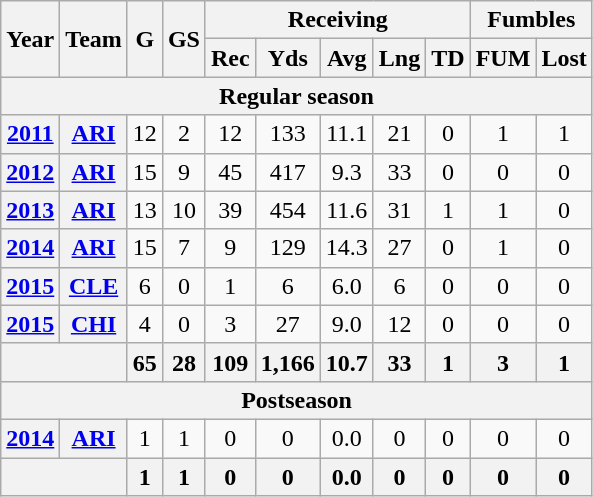<table class="wikitable" style="text-align: center;">
<tr>
<th rowspan="2">Year</th>
<th rowspan="2">Team</th>
<th rowspan="2">G</th>
<th rowspan="2">GS</th>
<th colspan="5">Receiving</th>
<th colspan="2">Fumbles</th>
</tr>
<tr>
<th>Rec</th>
<th>Yds</th>
<th>Avg</th>
<th>Lng</th>
<th>TD</th>
<th>FUM</th>
<th>Lost</th>
</tr>
<tr>
<th colspan=11><strong>Regular season</strong></th>
</tr>
<tr>
<th><a href='#'>2011</a></th>
<th><a href='#'>ARI</a></th>
<td>12</td>
<td>2</td>
<td>12</td>
<td>133</td>
<td>11.1</td>
<td>21</td>
<td>0</td>
<td>1</td>
<td>1</td>
</tr>
<tr>
<th><a href='#'>2012</a></th>
<th><a href='#'>ARI</a></th>
<td>15</td>
<td>9</td>
<td>45</td>
<td>417</td>
<td>9.3</td>
<td>33</td>
<td>0</td>
<td>0</td>
<td>0</td>
</tr>
<tr>
<th><a href='#'>2013</a></th>
<th><a href='#'>ARI</a></th>
<td>13</td>
<td>10</td>
<td>39</td>
<td>454</td>
<td>11.6</td>
<td>31</td>
<td>1</td>
<td>1</td>
<td>0</td>
</tr>
<tr>
<th><a href='#'>2014</a></th>
<th><a href='#'>ARI</a></th>
<td>15</td>
<td>7</td>
<td>9</td>
<td>129</td>
<td>14.3</td>
<td>27</td>
<td>0</td>
<td>1</td>
<td>0</td>
</tr>
<tr>
<th><a href='#'>2015</a></th>
<th><a href='#'>CLE</a></th>
<td>6</td>
<td>0</td>
<td>1</td>
<td>6</td>
<td>6.0</td>
<td>6</td>
<td>0</td>
<td>0</td>
<td>0</td>
</tr>
<tr>
<th><a href='#'>2015</a></th>
<th><a href='#'>CHI</a></th>
<td>4</td>
<td>0</td>
<td>3</td>
<td>27</td>
<td>9.0</td>
<td>12</td>
<td>0</td>
<td>0</td>
<td>0</td>
</tr>
<tr>
<th colspan="2"></th>
<th>65</th>
<th>28</th>
<th>109</th>
<th>1,166</th>
<th>10.7</th>
<th>33</th>
<th>1</th>
<th>3</th>
<th>1</th>
</tr>
<tr>
<th colspan=11><strong>Postseason</strong></th>
</tr>
<tr>
<th><a href='#'>2014</a></th>
<th><a href='#'>ARI</a></th>
<td>1</td>
<td>1</td>
<td>0</td>
<td>0</td>
<td>0.0</td>
<td>0</td>
<td>0</td>
<td>0</td>
<td>0</td>
</tr>
<tr>
<th colspan="2"></th>
<th>1</th>
<th>1</th>
<th>0</th>
<th>0</th>
<th>0.0</th>
<th>0</th>
<th>0</th>
<th>0</th>
<th>0</th>
</tr>
</table>
